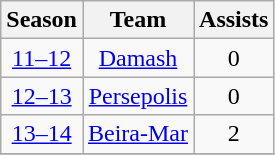<table class="wikitable" style="text-align: center;">
<tr>
<th>Season</th>
<th>Team</th>
<th>Assists</th>
</tr>
<tr>
<td><a href='#'>11–12</a></td>
<td><a href='#'>Damash</a></td>
<td>0</td>
</tr>
<tr>
<td><a href='#'>12–13</a></td>
<td><a href='#'>Persepolis</a></td>
<td>0</td>
</tr>
<tr>
<td><a href='#'>13–14</a></td>
<td><a href='#'>Beira-Mar</a></td>
<td>2</td>
</tr>
<tr>
</tr>
</table>
